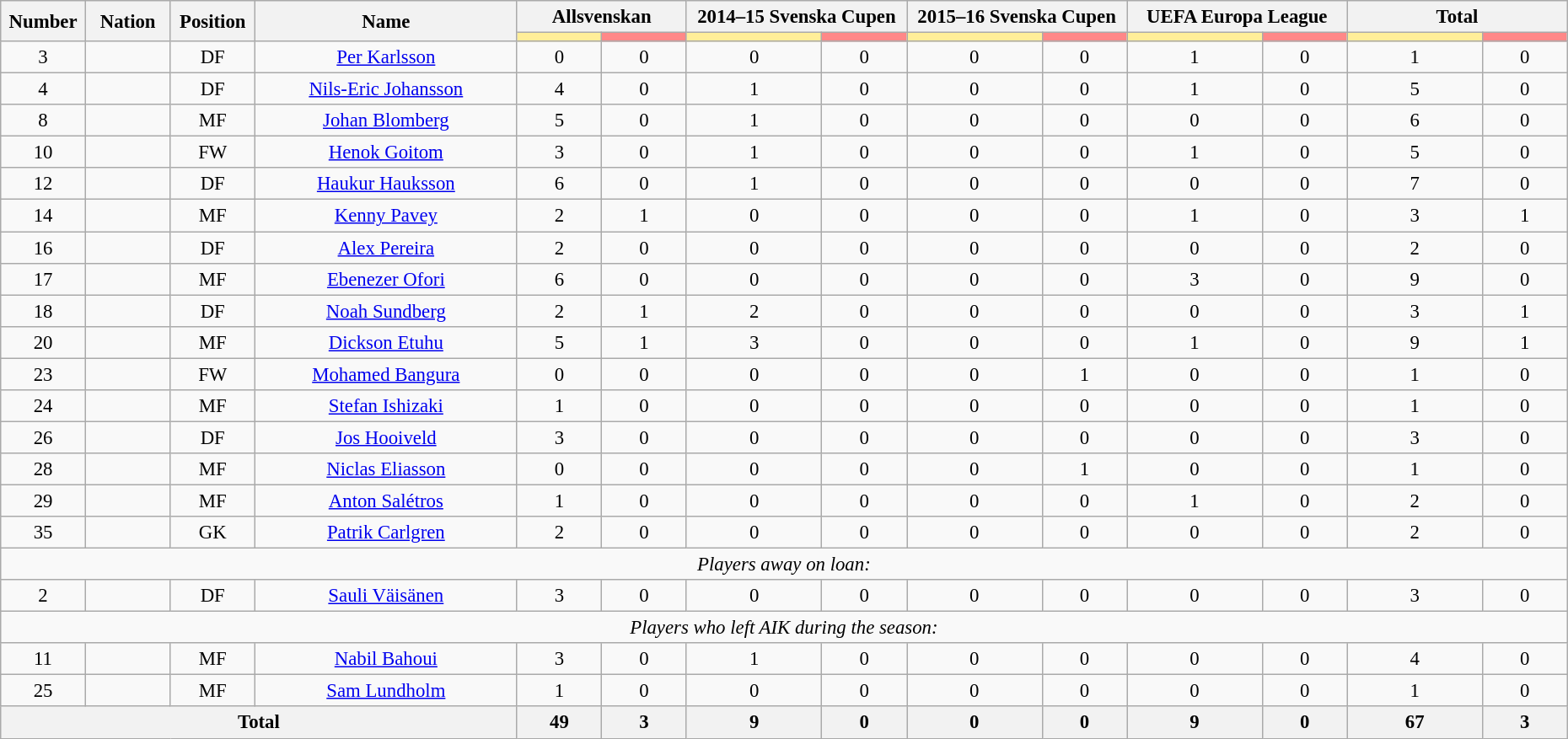<table class="wikitable" style="font-size: 95%; text-align: center;">
<tr>
<th rowspan=2 width=60>Number</th>
<th rowspan=2 width=60>Nation</th>
<th rowspan=2 width=60>Position</th>
<th rowspan=2 width=200>Name</th>
<th colspan=2>Allsvenskan</th>
<th colspan=2>2014–15 Svenska Cupen</th>
<th colspan=2>2015–16 Svenska Cupen</th>
<th colspan=2>UEFA Europa League</th>
<th colspan=2>Total</th>
</tr>
<tr>
<th style="width:60px; background:#fe9;"></th>
<th style="width:60px; background:#ff8888;"></th>
<th style="width:100px; background:#fe9;"></th>
<th style="width:60px; background:#ff8888;"></th>
<th style="width:100px; background:#fe9;"></th>
<th style="width:60px; background:#ff8888;"></th>
<th style="width:100px; background:#fe9;"></th>
<th style="width:60px; background:#ff8888;"></th>
<th style="width:100px; background:#fe9;"></th>
<th style="width:60px; background:#ff8888;"></th>
</tr>
<tr>
<td>3</td>
<td></td>
<td>DF</td>
<td><a href='#'>Per Karlsson</a></td>
<td>0</td>
<td>0</td>
<td>0</td>
<td>0</td>
<td>0</td>
<td>0</td>
<td>1</td>
<td>0</td>
<td>1</td>
<td>0</td>
</tr>
<tr>
<td>4</td>
<td></td>
<td>DF</td>
<td><a href='#'>Nils-Eric Johansson</a></td>
<td>4</td>
<td>0</td>
<td>1</td>
<td>0</td>
<td>0</td>
<td>0</td>
<td>1</td>
<td>0</td>
<td>5</td>
<td>0</td>
</tr>
<tr>
<td>8</td>
<td></td>
<td>MF</td>
<td><a href='#'>Johan Blomberg</a></td>
<td>5</td>
<td>0</td>
<td>1</td>
<td>0</td>
<td>0</td>
<td>0</td>
<td>0</td>
<td>0</td>
<td>6</td>
<td>0</td>
</tr>
<tr>
<td>10</td>
<td></td>
<td>FW</td>
<td><a href='#'>Henok Goitom</a></td>
<td>3</td>
<td>0</td>
<td>1</td>
<td>0</td>
<td>0</td>
<td>0</td>
<td>1</td>
<td>0</td>
<td>5</td>
<td>0</td>
</tr>
<tr>
<td>12</td>
<td></td>
<td>DF</td>
<td><a href='#'>Haukur Hauksson</a></td>
<td>6</td>
<td>0</td>
<td>1</td>
<td>0</td>
<td>0</td>
<td>0</td>
<td>0</td>
<td>0</td>
<td>7</td>
<td>0</td>
</tr>
<tr>
<td>14</td>
<td></td>
<td>MF</td>
<td><a href='#'>Kenny Pavey</a></td>
<td>2</td>
<td>1</td>
<td>0</td>
<td>0</td>
<td>0</td>
<td>0</td>
<td>1</td>
<td>0</td>
<td>3</td>
<td>1</td>
</tr>
<tr>
<td>16</td>
<td></td>
<td>DF</td>
<td><a href='#'>Alex Pereira</a></td>
<td>2</td>
<td>0</td>
<td>0</td>
<td>0</td>
<td>0</td>
<td>0</td>
<td>0</td>
<td>0</td>
<td>2</td>
<td>0</td>
</tr>
<tr>
<td>17</td>
<td></td>
<td>MF</td>
<td><a href='#'>Ebenezer Ofori</a></td>
<td>6</td>
<td>0</td>
<td>0</td>
<td>0</td>
<td>0</td>
<td>0</td>
<td>3</td>
<td>0</td>
<td>9</td>
<td>0</td>
</tr>
<tr>
<td>18</td>
<td></td>
<td>DF</td>
<td><a href='#'>Noah Sundberg</a></td>
<td>2</td>
<td>1</td>
<td>2</td>
<td>0</td>
<td>0</td>
<td>0</td>
<td>0</td>
<td>0</td>
<td>3</td>
<td>1</td>
</tr>
<tr>
<td>20</td>
<td></td>
<td>MF</td>
<td><a href='#'>Dickson Etuhu</a></td>
<td>5</td>
<td>1</td>
<td>3</td>
<td>0</td>
<td>0</td>
<td>0</td>
<td>1</td>
<td>0</td>
<td>9</td>
<td>1</td>
</tr>
<tr>
<td>23</td>
<td></td>
<td>FW</td>
<td><a href='#'>Mohamed Bangura</a></td>
<td>0</td>
<td>0</td>
<td>0</td>
<td>0</td>
<td>0</td>
<td>1</td>
<td>0</td>
<td>0</td>
<td>1</td>
<td>0</td>
</tr>
<tr>
<td>24</td>
<td></td>
<td>MF</td>
<td><a href='#'>Stefan Ishizaki</a></td>
<td>1</td>
<td>0</td>
<td>0</td>
<td>0</td>
<td>0</td>
<td>0</td>
<td>0</td>
<td>0</td>
<td>1</td>
<td>0</td>
</tr>
<tr>
<td>26</td>
<td></td>
<td>DF</td>
<td><a href='#'>Jos Hooiveld</a></td>
<td>3</td>
<td>0</td>
<td>0</td>
<td>0</td>
<td>0</td>
<td>0</td>
<td>0</td>
<td>0</td>
<td>3</td>
<td>0</td>
</tr>
<tr>
<td>28</td>
<td></td>
<td>MF</td>
<td><a href='#'>Niclas Eliasson</a></td>
<td>0</td>
<td>0</td>
<td>0</td>
<td>0</td>
<td>0</td>
<td>1</td>
<td>0</td>
<td>0</td>
<td>1</td>
<td>0</td>
</tr>
<tr>
<td>29</td>
<td></td>
<td>MF</td>
<td><a href='#'>Anton Salétros</a></td>
<td>1</td>
<td>0</td>
<td>0</td>
<td>0</td>
<td>0</td>
<td>0</td>
<td>1</td>
<td>0</td>
<td>2</td>
<td>0</td>
</tr>
<tr>
<td>35</td>
<td></td>
<td>GK</td>
<td><a href='#'>Patrik Carlgren</a></td>
<td>2</td>
<td>0</td>
<td>0</td>
<td>0</td>
<td>0</td>
<td>0</td>
<td>0</td>
<td>0</td>
<td>2</td>
<td>0</td>
</tr>
<tr>
<td colspan="15"><em>Players away on loan:</em></td>
</tr>
<tr>
<td>2</td>
<td></td>
<td>DF</td>
<td><a href='#'>Sauli Väisänen</a></td>
<td>3</td>
<td>0</td>
<td>0</td>
<td>0</td>
<td>0</td>
<td>0</td>
<td>0</td>
<td>0</td>
<td>3</td>
<td>0</td>
</tr>
<tr>
<td colspan="15"><em>Players who left AIK during the season:</em></td>
</tr>
<tr>
<td>11</td>
<td></td>
<td>MF</td>
<td><a href='#'>Nabil Bahoui</a></td>
<td>3</td>
<td>0</td>
<td>1</td>
<td>0</td>
<td>0</td>
<td>0</td>
<td>0</td>
<td>0</td>
<td>4</td>
<td>0</td>
</tr>
<tr>
<td>25</td>
<td></td>
<td>MF</td>
<td><a href='#'>Sam Lundholm</a></td>
<td>1</td>
<td>0</td>
<td>0</td>
<td>0</td>
<td>0</td>
<td>0</td>
<td>0</td>
<td>0</td>
<td>1</td>
<td>0</td>
</tr>
<tr>
<th colspan=4>Total</th>
<th>49</th>
<th>3</th>
<th>9</th>
<th>0</th>
<th>0</th>
<th>0</th>
<th>9</th>
<th>0</th>
<th>67</th>
<th>3</th>
</tr>
</table>
